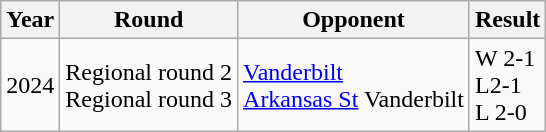<table class="wikitable">
<tr>
<th>Year</th>
<th>Round</th>
<th>Opponent</th>
<th>Result</th>
</tr>
<tr>
<td>2024</td>
<td>Regional round 2<br>Regional round 3</td>
<td><a href='#'>Vanderbilt</a><br><a href='#'>Arkansas St</a>
Vanderbilt</td>
<td>W 2-1<br>L2-1<br>L 2-0</td>
</tr>
</table>
